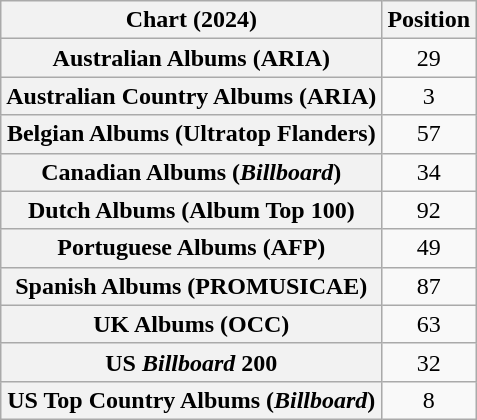<table class="wikitable sortable plainrowheaders" style="text-align:center">
<tr>
<th scope="col">Chart (2024)</th>
<th scope="col">Position</th>
</tr>
<tr>
<th scope="row">Australian Albums (ARIA)</th>
<td>29</td>
</tr>
<tr>
<th scope="row">Australian Country Albums (ARIA)</th>
<td>3</td>
</tr>
<tr>
<th scope="row">Belgian Albums (Ultratop Flanders)</th>
<td>57</td>
</tr>
<tr>
<th scope="row">Canadian Albums (<em>Billboard</em>)</th>
<td>34</td>
</tr>
<tr>
<th scope="row">Dutch Albums (Album Top 100)</th>
<td>92</td>
</tr>
<tr>
<th scope="row">Portuguese Albums (AFP)</th>
<td>49</td>
</tr>
<tr>
<th scope="row">Spanish Albums (PROMUSICAE)</th>
<td>87</td>
</tr>
<tr>
<th scope="row">UK Albums (OCC)</th>
<td>63</td>
</tr>
<tr>
<th scope="row">US <em>Billboard</em> 200</th>
<td>32</td>
</tr>
<tr>
<th scope="row">US Top Country Albums (<em>Billboard</em>)</th>
<td>8</td>
</tr>
</table>
